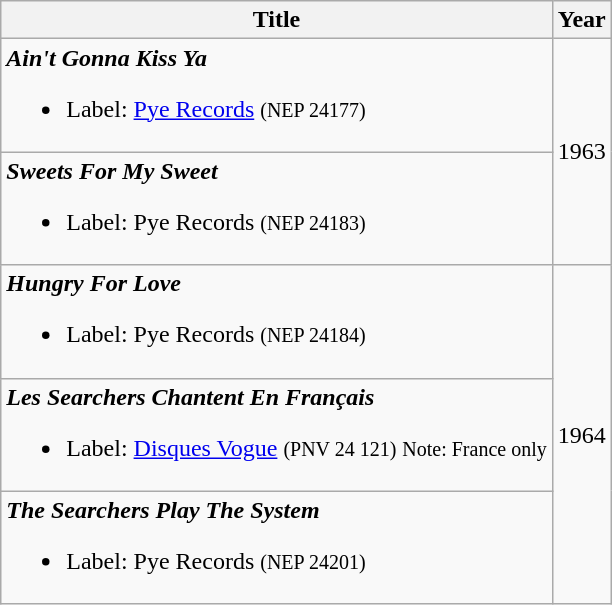<table class="wikitable">
<tr>
<th>Title</th>
<th>Year</th>
</tr>
<tr>
<td><strong><em>Ain't Gonna Kiss Ya</em></strong><br><ul><li>Label: <a href='#'>Pye Records</a> <small>(NEP 24177)</small></li></ul></td>
<td rowspan="2">1963</td>
</tr>
<tr>
<td><strong><em>Sweets For My Sweet</em></strong><br><ul><li>Label: Pye Records <small>(NEP 24183)</small></li></ul></td>
</tr>
<tr>
<td><strong><em>Hungry For Love</em></strong><br><ul><li>Label: Pye Records <small>(NEP 24184)</small></li></ul></td>
<td rowspan="3">1964</td>
</tr>
<tr>
<td><strong><em>Les Searchers Chantent En Français</em></strong><br><ul><li>Label: <a href='#'>Disques Vogue</a> <small>(PNV 24 121)</small> <small>Note: France only</small></li></ul></td>
</tr>
<tr>
<td><strong><em>The Searchers Play The System</em></strong><br><ul><li>Label: Pye Records <small>(NEP 24201)</small></li></ul></td>
</tr>
</table>
